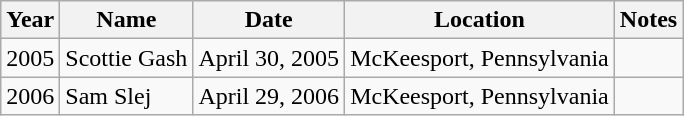<table class="wikitable">
<tr>
<th>Year</th>
<th>Name</th>
<th>Date</th>
<th>Location</th>
<th>Notes</th>
</tr>
<tr>
<td>2005</td>
<td>Scottie Gash</td>
<td>April 30, 2005</td>
<td>McKeesport, Pennsylvania</td>
<td></td>
</tr>
<tr>
<td>2006</td>
<td>Sam Slej</td>
<td>April 29, 2006</td>
<td>McKeesport, Pennsylvania</td>
<td></td>
</tr>
</table>
